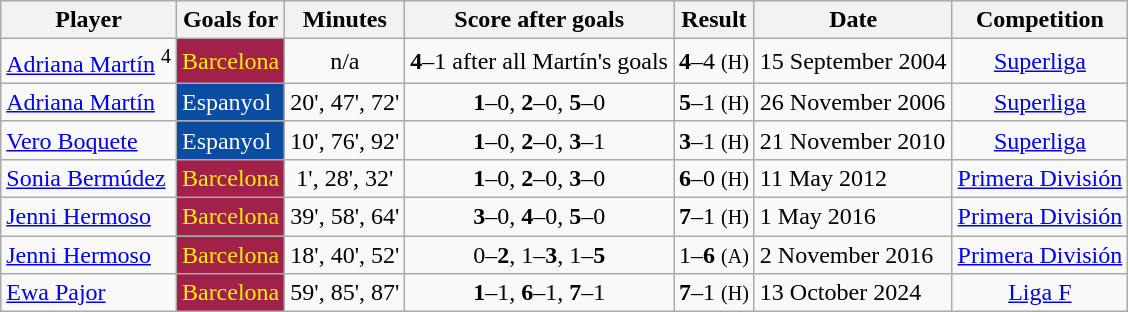<table class="wikitable">
<tr>
<th>Player</th>
<th>Goals for</th>
<th>Minutes</th>
<th>Score after goals</th>
<th>Result</th>
<th>Date</th>
<th>Competition</th>
</tr>
<tr>
<td><a href='#'>Adriana Martín</a> <sup>4</sup></td>
<td style="color:#fff000; background-color:#A2214B;">Barcelona</td>
<td style="text-align:center;">n/a</td>
<td style="text-align:center;"><strong>4</strong>–1 after all Martín's goals</td>
<td style="text-align:center;"><strong>4</strong>–4 <small>(H)</small></td>
<td>15 September 2004</td>
<td style="text-align:center;"><a href='#'>Superliga</a></td>
</tr>
<tr>
<td><a href='#'>Adriana Martín</a></td>
<td style="color:#fff; background-color:#094ca1;">Espanyol</td>
<td style="text-align:center;">20', 47', 72'</td>
<td style="text-align:center;"><strong>1</strong>–0, <strong>2</strong>–0, <strong>5</strong>–0</td>
<td style="text-align:center;"><strong>5</strong>–1 <small>(H)</small></td>
<td>26 November 2006</td>
<td style="text-align:center;"><a href='#'>Superliga</a></td>
</tr>
<tr>
<td><a href='#'>Vero Boquete</a></td>
<td style="color:#fff; background-color:#094ca1;">Espanyol</td>
<td style="text-align:center;">10', 76', 92'</td>
<td style="text-align:center;"><strong>1</strong>–0, <strong>2</strong>–0, <strong>3</strong>–1</td>
<td style="text-align:center;"><strong>3</strong>–1 <small>(H)</small></td>
<td>21 November 2010</td>
<td style="text-align:center;"><a href='#'>Superliga</a></td>
</tr>
<tr>
<td><a href='#'>Sonia Bermúdez</a></td>
<td style="color:#fff000; background-color:#A2214B;">Barcelona</td>
<td style="text-align:center;">1', 28', 32'</td>
<td style="text-align:center;"><strong>1</strong>–0, <strong>2</strong>–0, <strong>3</strong>–0</td>
<td style="text-align:center;"><strong>6</strong>–0 <small>(H)</small></td>
<td>11 May 2012</td>
<td style="text-align:center;"><a href='#'>Primera División</a></td>
</tr>
<tr>
<td><a href='#'>Jenni Hermoso</a></td>
<td style="color:#fff000; background-color:#A2214B;">Barcelona</td>
<td style="text-align:center;">39', 58', 64'</td>
<td style="text-align:center;"><strong>3</strong>–0, <strong>4</strong>–0, <strong>5</strong>–0</td>
<td style="text-align:center;"><strong>7</strong>–1 <small>(H)</small></td>
<td>1 May 2016</td>
<td style="text-align:center;"><a href='#'>Primera División</a></td>
</tr>
<tr>
<td><a href='#'>Jenni Hermoso</a></td>
<td style="color:#fff000; background-color:#A2214B;">Barcelona</td>
<td style="text-align:center;">18', 40', 52'</td>
<td style="text-align:center;">0–<strong>2</strong>, 1–<strong>3</strong>, 1–<strong>5</strong></td>
<td style="text-align:center;">1–<strong>6</strong> <small>(A)</small></td>
<td>2 November 2016</td>
<td style="text-align:center;"><a href='#'>Primera División</a></td>
</tr>
<tr>
<td> <a href='#'>Ewa Pajor</a></td>
<td style="color:#fff000; background-color:#A2214B;">Barcelona</td>
<td style="text-align:center;">59', 85', 87'</td>
<td style="text-align:center;"><strong>1</strong>–1, <strong>6</strong>–1, <strong>7</strong>–1</td>
<td style="text-align:center;"><strong>7</strong>–1 <small>(H)</small></td>
<td>13 October 2024</td>
<td style="text-align:center;"><a href='#'>Liga F</a></td>
</tr>
</table>
